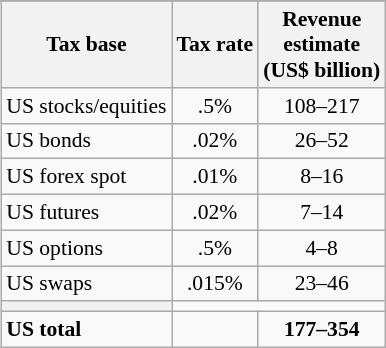<table class="wikitable" style="float: right; margin:0 0 1em 1em; font-size: 90%; ">
<tr>
</tr>
<tr>
<th>Tax base</th>
<th>Tax rate</th>
<th>Revenue <br> estimate <br> (US$ billion)</th>
</tr>
<tr>
<td align=left>US stocks/equities</td>
<td align=center>.5%</td>
<td align=center>108–217</td>
</tr>
<tr>
<td align=left>US bonds</td>
<td align=center>.02%</td>
<td align=center>26–52</td>
</tr>
<tr>
<td align=left>US forex spot</td>
<td align=center>.01%</td>
<td align=center>8–16</td>
</tr>
<tr>
<td align=left>US futures</td>
<td align=center>.02%</td>
<td align=center>7–14</td>
</tr>
<tr>
<td align=left>US options</td>
<td align=center>.5%</td>
<td align=center>4–8</td>
</tr>
<tr>
<td align=left>US swaps</td>
<td align=center>.015%</td>
<td align=center>23–46</td>
</tr>
<tr>
<th></th>
<td colspan="2" style="text-align: right;"></td>
</tr>
<tr>
<td align=left><strong>US total</strong></td>
<td align=center></td>
<td align=center><strong>177–354</strong></td>
</tr>
</table>
